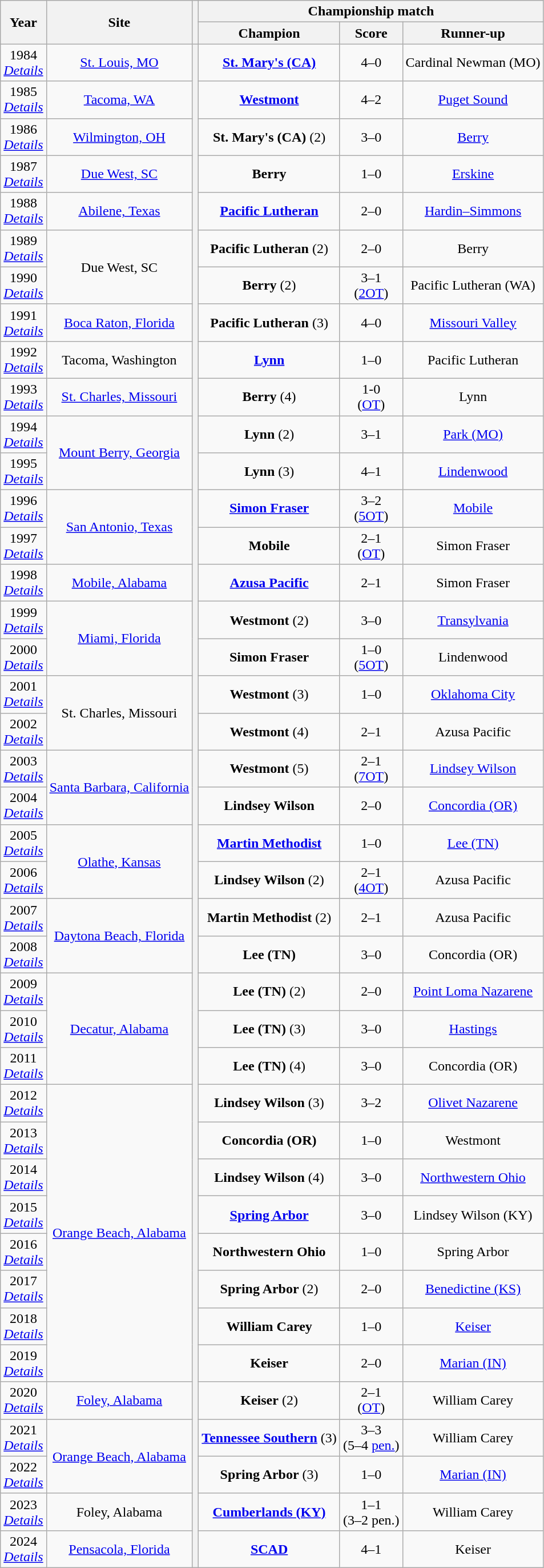<table class="wikitable" style="text-align:center">
<tr>
<th rowspan=2>Year</th>
<th rowspan=2>Site</th>
<th rowspan=2></th>
<th colspan=3>Championship match</th>
</tr>
<tr>
<th>Champion</th>
<th>Score</th>
<th>Runner-up</th>
</tr>
<tr>
<td>1984<br><em><a href='#'>Details</a></em></td>
<td><a href='#'>St. Louis, MO</a></td>
<th rowspan=41></th>
<td><strong><a href='#'>St. Mary's (CA)</a></strong></td>
<td>4–0</td>
<td>Cardinal Newman (MO)</td>
</tr>
<tr>
<td>1985<br><em><a href='#'>Details</a></em></td>
<td><a href='#'>Tacoma, WA</a></td>
<td><strong><a href='#'>Westmont</a></strong></td>
<td>4–2</td>
<td><a href='#'>Puget Sound</a></td>
</tr>
<tr>
<td>1986<br><em><a href='#'>Details</a></em></td>
<td><a href='#'>Wilmington, OH</a></td>
<td><strong>St. Mary's (CA)</strong> (2)</td>
<td>3–0</td>
<td><a href='#'>Berry</a></td>
</tr>
<tr>
<td>1987<br><em><a href='#'>Details</a></em></td>
<td><a href='#'>Due West, SC</a></td>
<td><strong>Berry</strong></td>
<td>1–0</td>
<td><a href='#'>Erskine</a></td>
</tr>
<tr>
<td>1988 <br><em><a href='#'>Details</a></em></td>
<td><a href='#'>Abilene, Texas</a></td>
<td><strong><a href='#'>Pacific Lutheran</a></strong></td>
<td>2–0</td>
<td><a href='#'>Hardin–Simmons</a></td>
</tr>
<tr>
<td>1989 <br><em><a href='#'>Details</a></em></td>
<td rowspan=2>Due West, SC</td>
<td><strong>Pacific Lutheran</strong> (2)</td>
<td>2–0</td>
<td>Berry</td>
</tr>
<tr>
<td>1990 <br><em><a href='#'>Details</a></em></td>
<td><strong>Berry</strong> (2)</td>
<td>3–1<br>(<a href='#'>2OT</a>)</td>
<td>Pacific Lutheran (WA)</td>
</tr>
<tr>
<td>1991<br><em><a href='#'>Details</a></em></td>
<td><a href='#'>Boca Raton, Florida</a></td>
<td><strong>Pacific Lutheran</strong> (3)</td>
<td>4–0</td>
<td><a href='#'>Missouri Valley</a></td>
</tr>
<tr>
<td>1992<br><em><a href='#'>Details</a></em></td>
<td>Tacoma, Washington</td>
<td><strong><a href='#'>Lynn</a></strong></td>
<td>1–0</td>
<td>Pacific Lutheran</td>
</tr>
<tr>
<td>1993<br><em><a href='#'>Details</a></em></td>
<td><a href='#'>St. Charles, Missouri</a></td>
<td><strong>Berry</strong> (4)</td>
<td>1-0<br>(<a href='#'>OT</a>)</td>
<td>Lynn</td>
</tr>
<tr>
<td>1994<br><em><a href='#'>Details</a></em></td>
<td rowspan=2><a href='#'>Mount Berry, Georgia</a></td>
<td><strong>Lynn</strong> (2)</td>
<td>3–1</td>
<td><a href='#'>Park (MO)</a></td>
</tr>
<tr>
<td>1995<br><em><a href='#'>Details</a></em></td>
<td><strong>Lynn</strong> (3)</td>
<td>4–1</td>
<td><a href='#'>Lindenwood</a></td>
</tr>
<tr>
<td>1996<br><em><a href='#'>Details</a></em></td>
<td rowspan=2><a href='#'>San Antonio, Texas</a></td>
<td><strong><a href='#'>Simon Fraser</a></strong></td>
<td>3–2<br>(<a href='#'>5OT</a>)</td>
<td><a href='#'>Mobile</a></td>
</tr>
<tr>
<td>1997<br><em><a href='#'>Details</a></em></td>
<td><strong>Mobile</strong></td>
<td>2–1<br>(<a href='#'>OT</a>)</td>
<td>Simon Fraser</td>
</tr>
<tr>
<td>1998<br><em><a href='#'>Details</a></em></td>
<td><a href='#'>Mobile, Alabama</a></td>
<td><strong><a href='#'>Azusa Pacific</a></strong></td>
<td>2–1</td>
<td>Simon Fraser</td>
</tr>
<tr>
<td>1999<br><em><a href='#'>Details</a></em></td>
<td rowspan=2><a href='#'>Miami, Florida</a></td>
<td><strong>Westmont</strong> (2)</td>
<td>3–0</td>
<td><a href='#'>Transylvania</a></td>
</tr>
<tr>
<td>2000<br><em><a href='#'>Details</a></em></td>
<td><strong>Simon Fraser</strong></td>
<td>1–0<br>(<a href='#'>5OT</a>)</td>
<td>Lindenwood</td>
</tr>
<tr>
<td>2001<br><em><a href='#'>Details</a></em></td>
<td rowspan=2>St. Charles, Missouri</td>
<td><strong>Westmont</strong> (3)</td>
<td>1–0</td>
<td><a href='#'>Oklahoma City</a></td>
</tr>
<tr>
<td>2002<br><em><a href='#'>Details</a></em></td>
<td><strong>Westmont</strong> (4)</td>
<td>2–1</td>
<td>Azusa Pacific</td>
</tr>
<tr>
<td>2003<br><em><a href='#'>Details</a></em></td>
<td rowspan=2><a href='#'>Santa Barbara, California</a></td>
<td><strong>Westmont</strong> (5)</td>
<td>2–1<br>(<a href='#'>7OT</a>)</td>
<td><a href='#'>Lindsey Wilson</a></td>
</tr>
<tr>
<td>2004<br><em><a href='#'>Details</a></em></td>
<td><strong>Lindsey Wilson</strong></td>
<td>2–0</td>
<td><a href='#'>Concordia (OR)</a></td>
</tr>
<tr>
<td>2005<br><em><a href='#'>Details</a></em></td>
<td rowspan=2><a href='#'>Olathe, Kansas</a></td>
<td><strong><a href='#'>Martin Methodist</a></strong></td>
<td>1–0</td>
<td><a href='#'>Lee (TN)</a></td>
</tr>
<tr>
<td>2006<br><em><a href='#'>Details</a></em></td>
<td><strong>Lindsey Wilson</strong> (2)</td>
<td>2–1<br>(<a href='#'>4OT</a>)</td>
<td>Azusa Pacific</td>
</tr>
<tr>
<td>2007<br><em><a href='#'>Details</a></em></td>
<td rowspan=2><a href='#'>Daytona Beach, Florida</a></td>
<td><strong>Martin Methodist</strong> (2)</td>
<td>2–1</td>
<td>Azusa Pacific</td>
</tr>
<tr>
<td>2008<br><em><a href='#'>Details</a></em></td>
<td><strong>Lee (TN)</strong></td>
<td>3–0</td>
<td>Concordia (OR)</td>
</tr>
<tr>
<td>2009<br><em><a href='#'>Details</a></em></td>
<td rowspan=3><a href='#'>Decatur, Alabama</a></td>
<td><strong>Lee (TN)</strong> (2)</td>
<td>2–0</td>
<td><a href='#'>Point Loma Nazarene</a></td>
</tr>
<tr>
<td>2010<br><em><a href='#'>Details</a></em></td>
<td><strong>Lee (TN)</strong> (3)</td>
<td>3–0</td>
<td><a href='#'>Hastings</a></td>
</tr>
<tr>
<td>2011<br><em><a href='#'>Details</a></em></td>
<td><strong>Lee (TN)</strong> (4)</td>
<td>3–0</td>
<td>Concordia (OR)</td>
</tr>
<tr>
<td>2012<br><em><a href='#'>Details</a></em></td>
<td rowspan=8><a href='#'>Orange Beach, Alabama</a></td>
<td><strong>Lindsey Wilson</strong> (3)</td>
<td>3–2</td>
<td><a href='#'>Olivet Nazarene</a></td>
</tr>
<tr>
<td>2013<br><em><a href='#'>Details</a></em></td>
<td><strong>Concordia (OR)</strong></td>
<td>1–0</td>
<td>Westmont</td>
</tr>
<tr>
<td>2014<br><em><a href='#'>Details</a></em></td>
<td><strong>Lindsey Wilson</strong> (4)</td>
<td>3–0</td>
<td><a href='#'>Northwestern Ohio</a></td>
</tr>
<tr>
<td>2015<br><em><a href='#'>Details</a></em></td>
<td><strong><a href='#'>Spring Arbor</a></strong></td>
<td>3–0</td>
<td>Lindsey Wilson (KY)</td>
</tr>
<tr>
<td>2016<br><em><a href='#'>Details</a></em></td>
<td><strong>Northwestern Ohio</strong></td>
<td>1–0</td>
<td>Spring Arbor</td>
</tr>
<tr>
<td>2017<br><em><a href='#'>Details</a></em></td>
<td><strong>Spring Arbor</strong>  (2)</td>
<td>2–0</td>
<td><a href='#'>Benedictine (KS)</a></td>
</tr>
<tr>
<td>2018<br><em><a href='#'>Details</a></em></td>
<td><strong>William Carey</strong></td>
<td>1–0</td>
<td><a href='#'>Keiser</a></td>
</tr>
<tr>
<td>2019<br><em><a href='#'>Details</a></em></td>
<td><strong>Keiser</strong></td>
<td>2–0</td>
<td><a href='#'>Marian (IN)</a></td>
</tr>
<tr>
<td>2020<br><em><a href='#'>Details</a></em></td>
<td><a href='#'>Foley, Alabama</a></td>
<td><strong>Keiser</strong> (2)</td>
<td>2–1<br>(<a href='#'>OT</a>)</td>
<td>William Carey</td>
</tr>
<tr>
<td>2021<br><em><a href='#'>Details</a></em></td>
<td rowspan="2"><a href='#'>Orange Beach, Alabama</a></td>
<td><strong><a href='#'>Tennessee Southern</a></strong> (3)</td>
<td>3–3<br>(5–4 <a href='#'>pen.</a>)</td>
<td>William Carey</td>
</tr>
<tr>
<td>2022<br><em><a href='#'>Details</a></em></td>
<td><strong>Spring Arbor</strong> (3)</td>
<td>1–0</td>
<td><a href='#'>Marian (IN)</a></td>
</tr>
<tr>
<td>2023<br><em><a href='#'>Details</a></em></td>
<td>Foley, Alabama</td>
<td><strong><a href='#'>Cumberlands (KY)</a></strong></td>
<td>1–1<br>(3–2 pen.)</td>
<td>William Carey</td>
</tr>
<tr>
<td>2024<br><em><a href='#'>Details</a></em></td>
<td><a href='#'>Pensacola, Florida</a></td>
<td><strong><a href='#'>SCAD</a></strong></td>
<td>4–1</td>
<td>Keiser</td>
</tr>
</table>
